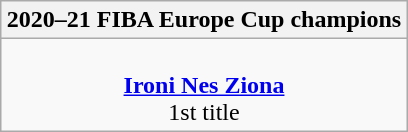<table class=wikitable style="text-align:center; margin:auto">
<tr>
<th>2020–21 FIBA Europe Cup champions</th>
</tr>
<tr>
<td><br> <strong><a href='#'>Ironi Nes Ziona</a></strong><br>1st title</td>
</tr>
</table>
